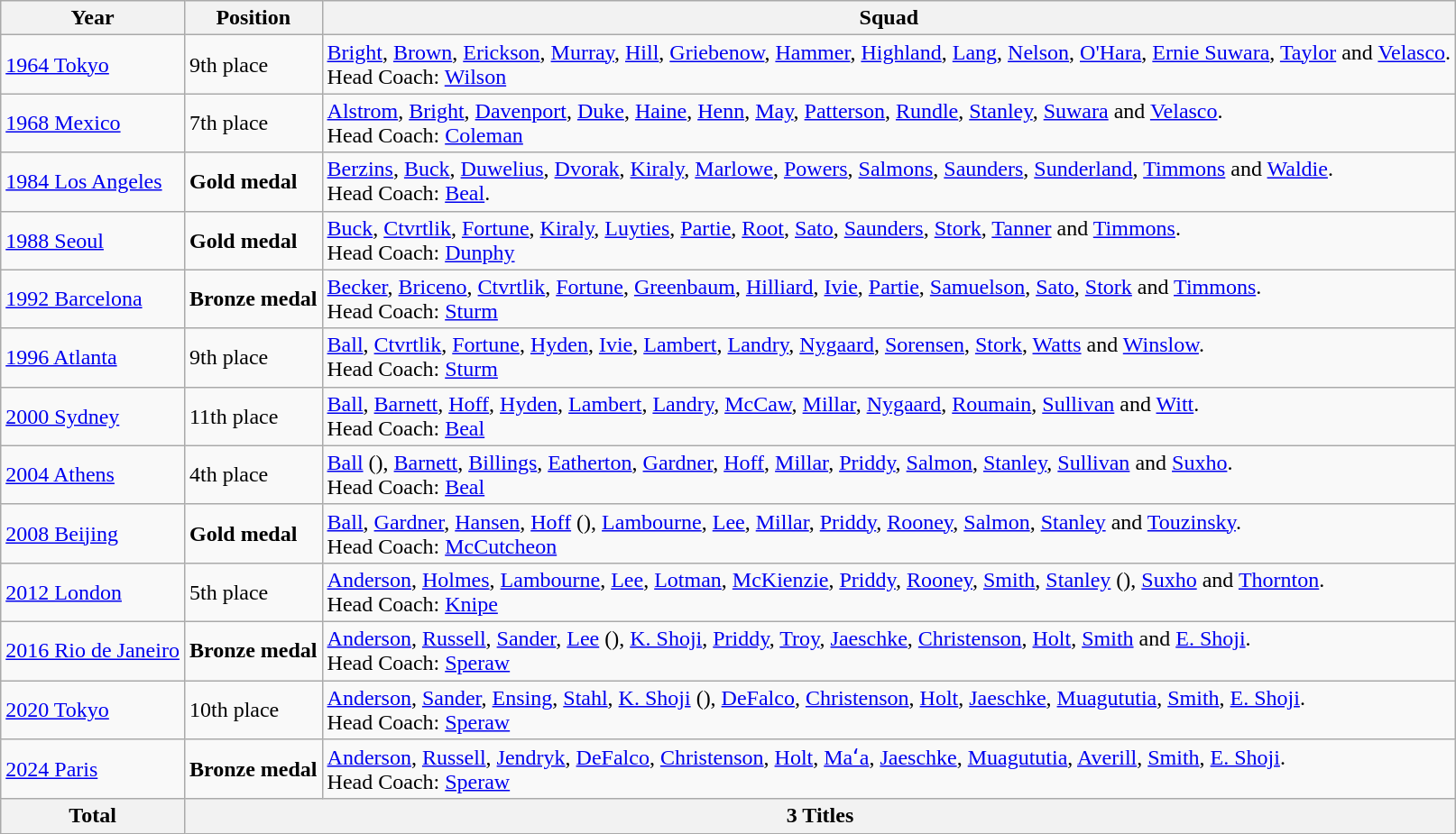<table class="wikitable" style="text-align: center;">
<tr>
<th>Year</th>
<th>Position</th>
<th>Squad</th>
</tr>
<tr style="text-align:left;">
<td><a href='#'>1964 Tokyo</a></td>
<td>9th place</td>
<td><a href='#'>Bright</a>, <a href='#'>Brown</a>, <a href='#'>Erickson</a>, <a href='#'>Murray</a>, <a href='#'>Hill</a>, <a href='#'>Griebenow</a>, <a href='#'>Hammer</a>, <a href='#'>Highland</a>, <a href='#'>Lang</a>, <a href='#'>Nelson</a>, <a href='#'>O'Hara</a>, <a href='#'>Ernie Suwara</a>, <a href='#'>Taylor</a> and <a href='#'>Velasco</a>. <br>Head Coach: <a href='#'>Wilson</a></td>
</tr>
<tr style="text-align:left;">
<td><a href='#'>1968 Mexico</a></td>
<td>7th place</td>
<td><a href='#'>Alstrom</a>, <a href='#'>Bright</a>, <a href='#'>Davenport</a>, <a href='#'>Duke</a>, <a href='#'>Haine</a>, <a href='#'>Henn</a>, <a href='#'>May</a>, <a href='#'>Patterson</a>, <a href='#'>Rundle</a>, <a href='#'>Stanley</a>, <a href='#'>Suwara</a> and <a href='#'>Velasco</a>. <br>Head Coach: <a href='#'>Coleman</a></td>
</tr>
<tr style="text-align:left;">
<td><a href='#'>1984 Los Angeles</a></td>
<td> <strong>Gold medal</strong></td>
<td><a href='#'>Berzins</a>, <a href='#'>Buck</a>, <a href='#'>Duwelius</a>, <a href='#'>Dvorak</a>, <a href='#'>Kiraly</a>, <a href='#'>Marlowe</a>, <a href='#'>Powers</a>, <a href='#'>Salmons</a>, <a href='#'>Saunders</a>, <a href='#'>Sunderland</a>, <a href='#'>Timmons</a> and <a href='#'>Waldie</a>. <br>Head Coach: <a href='#'>Beal</a>.</td>
</tr>
<tr style="text-align:left;">
<td><a href='#'>1988 Seoul</a></td>
<td> <strong>Gold medal</strong></td>
<td><a href='#'>Buck</a>, <a href='#'>Ctvrtlik</a>, <a href='#'>Fortune</a>, <a href='#'>Kiraly</a>, <a href='#'>Luyties</a>, <a href='#'>Partie</a>, <a href='#'>Root</a>, <a href='#'>Sato</a>, <a href='#'>Saunders</a>, <a href='#'>Stork</a>, <a href='#'>Tanner</a> and <a href='#'>Timmons</a>. <br>Head Coach: <a href='#'>Dunphy</a></td>
</tr>
<tr style="text-align:left;">
<td><a href='#'>1992 Barcelona</a></td>
<td><strong> Bronze medal</strong></td>
<td><a href='#'>Becker</a>, <a href='#'>Briceno</a>, <a href='#'>Ctvrtlik</a>, <a href='#'>Fortune</a>, <a href='#'>Greenbaum</a>, <a href='#'>Hilliard</a>, <a href='#'>Ivie</a>, <a href='#'>Partie</a>, <a href='#'>Samuelson</a>, <a href='#'>Sato</a>, <a href='#'>Stork</a> and <a href='#'>Timmons</a>. <br>Head Coach: <a href='#'>Sturm</a></td>
</tr>
<tr style="text-align:left;">
<td><a href='#'>1996 Atlanta</a></td>
<td>9th place</td>
<td><a href='#'>Ball</a>, <a href='#'>Ctvrtlik</a>, <a href='#'>Fortune</a>, <a href='#'>Hyden</a>, <a href='#'>Ivie</a>, <a href='#'>Lambert</a>, <a href='#'>Landry</a>, <a href='#'>Nygaard</a>, <a href='#'>Sorensen</a>, <a href='#'>Stork</a>, <a href='#'>Watts</a> and <a href='#'>Winslow</a>. <br>Head Coach: <a href='#'>Sturm</a></td>
</tr>
<tr style="text-align:left;">
<td><a href='#'>2000 Sydney</a></td>
<td>11th place</td>
<td><a href='#'>Ball</a>, <a href='#'>Barnett</a>, <a href='#'>Hoff</a>, <a href='#'>Hyden</a>, <a href='#'>Lambert</a>, <a href='#'>Landry</a>, <a href='#'>McCaw</a>, <a href='#'>Millar</a>, <a href='#'>Nygaard</a>, <a href='#'>Roumain</a>, <a href='#'>Sullivan</a> and <a href='#'>Witt</a>. <br>Head Coach: <a href='#'>Beal</a></td>
</tr>
<tr style="text-align:left;">
<td><a href='#'>2004 Athens</a></td>
<td>4th place</td>
<td><a href='#'>Ball</a> (), <a href='#'>Barnett</a>, <a href='#'>Billings</a>, <a href='#'>Eatherton</a>, <a href='#'>Gardner</a>, <a href='#'>Hoff</a>, <a href='#'>Millar</a>, <a href='#'>Priddy</a>, <a href='#'>Salmon</a>, <a href='#'>Stanley</a>, <a href='#'>Sullivan</a> and <a href='#'>Suxho</a>. <br>Head Coach: <a href='#'>Beal</a></td>
</tr>
<tr style="text-align:left;">
<td><a href='#'>2008 Beijing</a></td>
<td> <strong>Gold medal</strong></td>
<td><a href='#'>Ball</a>, <a href='#'>Gardner</a>, <a href='#'>Hansen</a>, <a href='#'>Hoff</a> (), <a href='#'>Lambourne</a>, <a href='#'>Lee</a>, <a href='#'>Millar</a>, <a href='#'>Priddy</a>, <a href='#'>Rooney</a>, <a href='#'>Salmon</a>, <a href='#'>Stanley</a> and <a href='#'>Touzinsky</a>. <br>Head Coach: <a href='#'>McCutcheon</a></td>
</tr>
<tr style="text-align:left;">
<td><a href='#'>2012 London</a></td>
<td>5th place</td>
<td><a href='#'>Anderson</a>, <a href='#'>Holmes</a>, <a href='#'>Lambourne</a>, <a href='#'>Lee</a>, <a href='#'>Lotman</a>, <a href='#'>McKienzie</a>, <a href='#'>Priddy</a>, <a href='#'>Rooney</a>, <a href='#'>Smith</a>, <a href='#'>Stanley</a> (), <a href='#'>Suxho</a> and <a href='#'>Thornton</a>. <br>Head Coach: <a href='#'>Knipe</a></td>
</tr>
<tr style="text-align:left;">
<td><a href='#'>2016 Rio de Janeiro</a></td>
<td><strong> Bronze medal</strong></td>
<td><a href='#'>Anderson</a>, <a href='#'>Russell</a>, <a href='#'>Sander</a>, <a href='#'>Lee</a> (), <a href='#'>K. Shoji</a>, <a href='#'>Priddy</a>, <a href='#'>Troy</a>, <a href='#'>Jaeschke</a>, <a href='#'>Christenson</a>, <a href='#'>Holt</a>, <a href='#'>Smith</a> and <a href='#'>E. Shoji</a>. <br>Head Coach: <a href='#'>Speraw</a></td>
</tr>
<tr style="text-align:left;">
<td><a href='#'>2020 Tokyo</a></td>
<td>10th place</td>
<td><a href='#'>Anderson</a>, <a href='#'>Sander</a>, <a href='#'>Ensing</a>, <a href='#'>Stahl</a>, <a href='#'>K. Shoji</a> (), <a href='#'>DeFalco</a>, <a href='#'>Christenson</a>, <a href='#'>Holt</a>, <a href='#'>Jaeschke</a>, <a href='#'>Muagututia</a>, <a href='#'>Smith</a>, <a href='#'>E. Shoji</a>. <br>Head Coach: <a href='#'>Speraw</a></td>
</tr>
<tr style="text-align:left;">
<td><a href='#'>2024 Paris</a></td>
<td><strong> Bronze medal</strong></td>
<td><a href='#'>Anderson</a>, <a href='#'>Russell</a>, <a href='#'>Jendryk</a>, <a href='#'>DeFalco</a>, <a href='#'>Christenson</a>, <a href='#'>Holt</a>, <a href='#'>Maʻa</a>, <a href='#'>Jaeschke</a>, <a href='#'>Muagututia</a>, <a href='#'>Averill</a>, <a href='#'>Smith</a>, <a href='#'>E. Shoji</a>. <br>Head Coach: <a href='#'>Speraw</a></td>
</tr>
<tr>
<th>Total</th>
<th colspan="2">3 Titles</th>
</tr>
</table>
